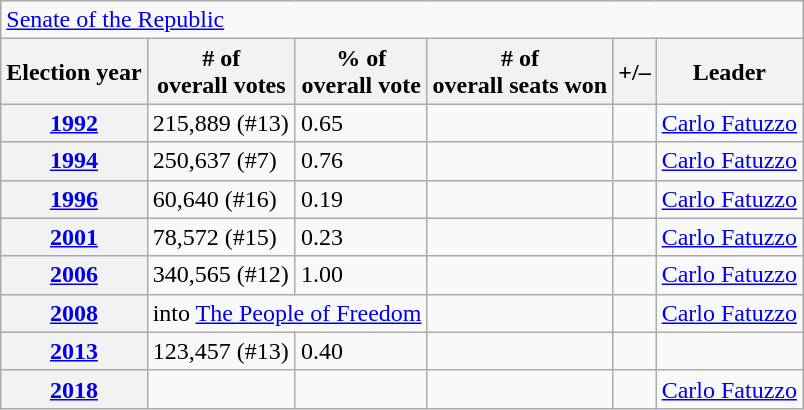<table class=wikitable>
<tr>
<td colspan=8><a href='#'>Senate of the Republic</a></td>
</tr>
<tr>
<th>Election year</th>
<th># of<br>overall votes</th>
<th>% of<br>overall vote</th>
<th># of<br>overall seats won</th>
<th>+/–</th>
<th>Leader</th>
</tr>
<tr>
<th><a href='#'>1992</a></th>
<td>215,889 (#13)</td>
<td>0.65</td>
<td></td>
<td></td>
<td><a href='#'>Carlo Fatuzzo</a></td>
</tr>
<tr>
<th><a href='#'>1994</a></th>
<td>250,637 (#7)</td>
<td>0.76</td>
<td></td>
<td></td>
<td><a href='#'>Carlo Fatuzzo</a></td>
</tr>
<tr>
<th><a href='#'>1996</a></th>
<td>60,640 (#16)</td>
<td>0.19</td>
<td></td>
<td></td>
<td><a href='#'>Carlo Fatuzzo</a></td>
</tr>
<tr>
<th><a href='#'>2001</a></th>
<td>78,572 (#15)</td>
<td>0.23</td>
<td></td>
<td></td>
<td><a href='#'>Carlo Fatuzzo</a></td>
</tr>
<tr>
<th><a href='#'>2006</a></th>
<td>340,565 (#12)</td>
<td>1.00</td>
<td></td>
<td></td>
<td><a href='#'>Carlo Fatuzzo</a></td>
</tr>
<tr>
<th><a href='#'>2008</a></th>
<td colspan="2">into <a href='#'>The People of Freedom</a></td>
<td></td>
<td></td>
<td><a href='#'>Carlo Fatuzzo</a></td>
</tr>
<tr>
<th><a href='#'>2013</a></th>
<td>123,457 (#13)</td>
<td>0.40</td>
<td></td>
<td></td>
<td></td>
</tr>
<tr>
<th><a href='#'>2018</a></th>
<td></td>
<td></td>
<td></td>
<td></td>
<td><a href='#'>Carlo Fatuzzo</a></td>
</tr>
</table>
